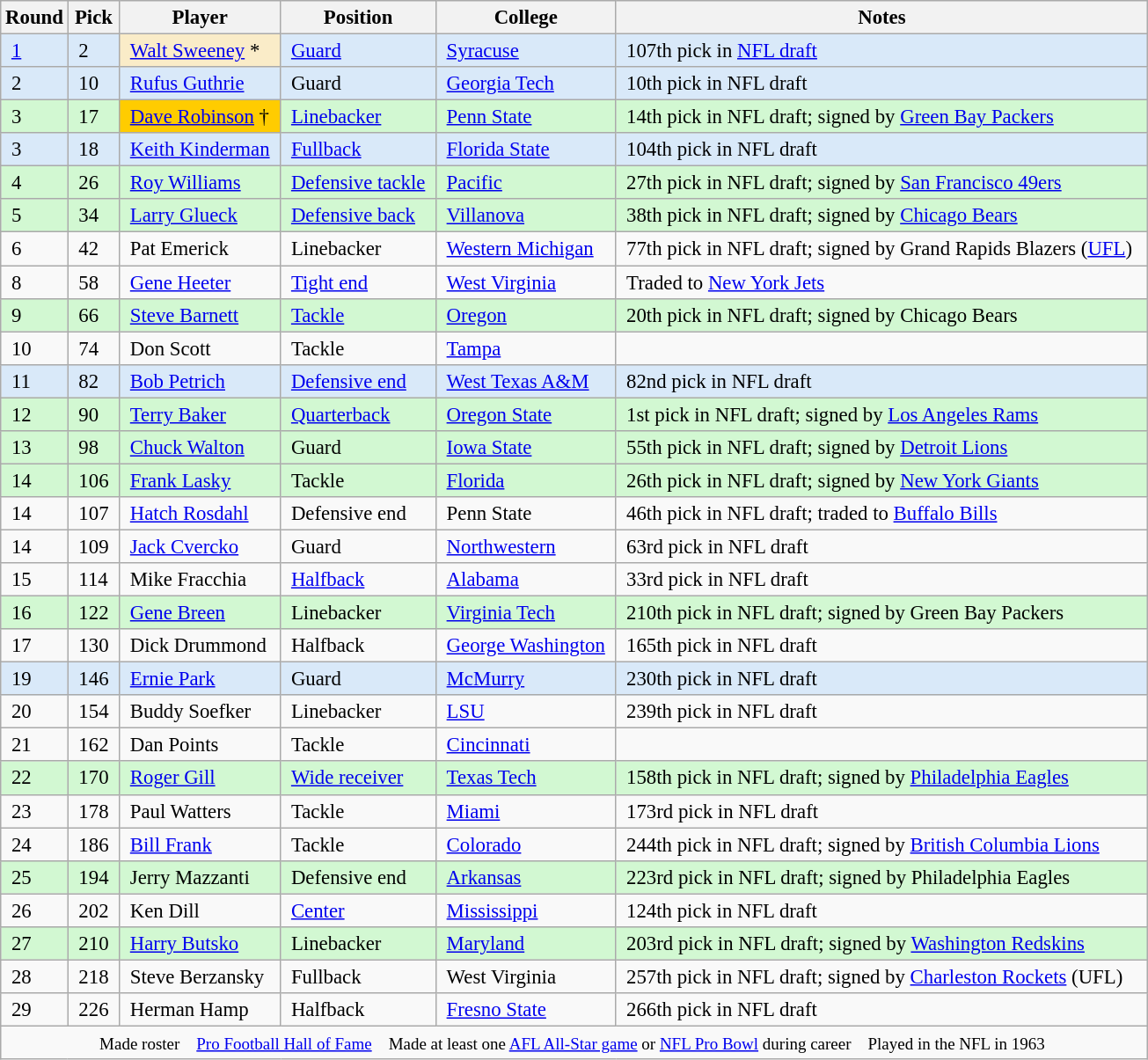<table class="wikitable" style="font-size:95%;">
<tr>
<th scope=column>Round</th>
<th scope=column>Pick</th>
<th scope=column>Player</th>
<th scope=column>Position</th>
<th scope=column>College</th>
<th scope=column>Notes</th>
</tr>
<tr>
<td style="padding-left: 0.5em; padding-right: 0.5em; background: #d9e9f9;"><a href='#'>1</a></td>
<td style="padding-left: 0.5em; padding-right: 0.5em; background: #d9e9f9;">2</td>
<td style="padding-left: 0.5em; padding-right: 0.5em; background: #faecc8;"><a href='#'>Walt Sweeney</a> *</td>
<td style="padding-left: 0.5em; padding-right: 0.5em; background: #d9e9f9;"><a href='#'>Guard</a></td>
<td style="padding-left: 0.5em; padding-right: 0.5em; background: #d9e9f9;"><a href='#'>Syracuse</a></td>
<td style="padding-left: 0.5em; padding-right: 0.75em; background: #d9e9f9;">107th pick in <a href='#'>NFL draft</a></td>
</tr>
<tr>
<td style="padding-left: 0.5em; padding-right: 0.5em; background: #d9e9f9;">2</td>
<td style="padding-left: 0.5em; padding-right: 0.5em; background: #d9e9f9;">10</td>
<td style="padding-left: 0.5em; padding-right: 0.5em; background: #d9e9f9;"><a href='#'>Rufus Guthrie</a></td>
<td style="padding-left: 0.5em; padding-right: 0.5em; background: #d9e9f9;">Guard</td>
<td style="padding-left: 0.5em; padding-right: 0.5em; background: #d9e9f9;"><a href='#'>Georgia Tech</a></td>
<td style="padding-left: 0.5em; padding-right: 0.75em; background: #d9e9f9;">10th pick in NFL draft</td>
</tr>
<tr>
<td style="padding-left: 0.5em; padding-right: 0.5em; background: #d2f8d2;">3</td>
<td style="padding-left: 0.5em; padding-right: 0.5em; background: #d2f8d2;">17</td>
<td style="padding-left: 0.5em; padding-right: 0.5em; background: #ffcc00;"><a href='#'>Dave Robinson</a> †</td>
<td style="padding-left: 0.5em; padding-right: 0.5em; background: #d2f8d2;"><a href='#'>Linebacker</a></td>
<td style="padding-left: 0.5em; padding-right: 0.5em; background: #d2f8d2;"><a href='#'>Penn State</a></td>
<td style="padding-left: 0.5em; padding-right: 0.75em; background: #d2f8d2;">14th pick in NFL draft; signed by <a href='#'>Green Bay Packers</a></td>
</tr>
<tr>
<td style="padding-left: 0.5em; padding-right: 0.5em; background: #d9e9f9;">3</td>
<td style="padding-left: 0.5em; padding-right: 0.5em; background: #d9e9f9;">18</td>
<td style="padding-left: 0.5em; padding-right: 0.5em; background: #d9e9f9;"><a href='#'>Keith Kinderman</a></td>
<td style="padding-left: 0.5em; padding-right: 0.5em; background: #d9e9f9;"><a href='#'>Fullback</a></td>
<td style="padding-left: 0.5em; padding-right: 0.5em; background: #d9e9f9;"><a href='#'>Florida State</a></td>
<td style="padding-left: 0.5em; padding-right: 0.75em; background: #d9e9f9;">104th pick in NFL draft</td>
</tr>
<tr>
<td style="padding-left: 0.5em; padding-right: 0.5em; background: #d2f8d2;">4</td>
<td style="padding-left: 0.5em; padding-right: 0.5em; background: #d2f8d2;">26</td>
<td style="padding-left: 0.5em; padding-right: 0.5em; background: #d2f8d2;"><a href='#'>Roy Williams</a></td>
<td style="padding-left: 0.5em; padding-right: 0.5em; background: #d2f8d2;"><a href='#'>Defensive tackle</a></td>
<td style="padding-left: 0.5em; padding-right: 0.5em; background: #d2f8d2;"><a href='#'>Pacific</a></td>
<td style="padding-left: 0.5em; padding-right: 0.75em; background: #d2f8d2;">27th pick in NFL draft; signed by <a href='#'>San Francisco 49ers</a></td>
</tr>
<tr>
<td style="padding-left: 0.5em; padding-right: 0.5em; background: #d2f8d2;">5</td>
<td style="padding-left: 0.5em; padding-right: 0.5em; background: #d2f8d2;">34</td>
<td style="padding-left: 0.5em; padding-right: 0.5em; background: #d2f8d2;"><a href='#'>Larry Glueck</a></td>
<td style="padding-left: 0.5em; padding-right: 0.5em; background: #d2f8d2;"><a href='#'>Defensive back</a></td>
<td style="padding-left: 0.5em; padding-right: 0.5em; background: #d2f8d2;"><a href='#'>Villanova</a></td>
<td style="padding-left: 0.5em; padding-right: 0.75em; background: #d2f8d2;">38th pick in NFL draft; signed by <a href='#'>Chicago Bears</a></td>
</tr>
<tr>
<td style="padding-left: 0.5em; padding-right: 0.5em;">6</td>
<td style="padding-left: 0.5em; padding-right: 0.5em;">42</td>
<td style="padding-left: 0.5em; padding-right: 0.5em;">Pat Emerick</td>
<td style="padding-left: 0.5em; padding-right: 0.5em;">Linebacker</td>
<td style="padding-left: 0.5em; padding-right: 0.5em;"><a href='#'>Western Michigan</a></td>
<td style="padding-left: 0.5em; padding-right: 0.75em;">77th pick in NFL draft; signed by Grand Rapids Blazers (<a href='#'>UFL</a>)</td>
</tr>
<tr>
<td style="padding-left: 0.5em; padding-right: 0.5em;">8</td>
<td style="padding-left: 0.5em; padding-right: 0.5em;">58</td>
<td style="padding-left: 0.5em; padding-right: 0.5em;"><a href='#'>Gene Heeter</a></td>
<td style="padding-left: 0.5em; padding-right: 0.5em;"><a href='#'>Tight end</a></td>
<td style="padding-left: 0.5em; padding-right: 0.5em;"><a href='#'>West Virginia</a></td>
<td style="padding-left: 0.5em; padding-right: 0.75em;">Traded to <a href='#'>New York Jets</a></td>
</tr>
<tr>
<td style="padding-left: 0.5em; padding-right: 0.5em; background: #d2f8d2;">9</td>
<td style="padding-left: 0.5em; padding-right: 0.5em; background: #d2f8d2;">66</td>
<td style="padding-left: 0.5em; padding-right: 0.5em; background: #d2f8d2;"><a href='#'>Steve Barnett</a></td>
<td style="padding-left: 0.5em; padding-right: 0.5em; background: #d2f8d2;"><a href='#'>Tackle</a></td>
<td style="padding-left: 0.5em; padding-right: 0.5em; background: #d2f8d2;"><a href='#'>Oregon</a></td>
<td style="padding-left: 0.5em; padding-right: 0.75em; background: #d2f8d2;">20th pick in NFL draft; signed by Chicago Bears</td>
</tr>
<tr>
<td style="padding-left: 0.5em; padding-right: 0.5em;">10</td>
<td style="padding-left: 0.5em; padding-right: 0.5em;">74</td>
<td style="padding-left: 0.5em; padding-right: 0.5em;">Don Scott</td>
<td style="padding-left: 0.5em; padding-right: 0.5em;">Tackle</td>
<td style="padding-left: 0.5em; padding-right: 0.5em;"><a href='#'>Tampa</a></td>
<td style="padding-left: 0.5em; padding-right: 0.75em;"></td>
</tr>
<tr>
<td style="padding-left: 0.5em; padding-right: 0.5em; background: #d9e9f9;">11</td>
<td style="padding-left: 0.5em; padding-right: 0.5em; background: #d9e9f9;">82</td>
<td style="padding-left: 0.5em; padding-right: 0.5em; background: #d9e9f9;"><a href='#'>Bob Petrich</a></td>
<td style="padding-left: 0.5em; padding-right: 0.5em; background: #d9e9f9;"><a href='#'>Defensive end</a></td>
<td style="padding-left: 0.5em; padding-right: 0.5em; background: #d9e9f9;"><a href='#'>West Texas A&M</a></td>
<td style="padding-left: 0.5em; padding-right: 0.75em; background: #d9e9f9;">82nd pick in NFL draft</td>
</tr>
<tr>
<td style="padding-left: 0.5em; padding-right: 0.5em; background: #d2f8d2;">12</td>
<td style="padding-left: 0.5em; padding-right: 0.5em; background: #d2f8d2;">90</td>
<td style="padding-left: 0.5em; padding-right: 0.5em; background: #d2f8d2;"><a href='#'>Terry Baker</a></td>
<td style="padding-left: 0.5em; padding-right: 0.5em; background: #d2f8d2;"><a href='#'>Quarterback</a></td>
<td style="padding-left: 0.5em; padding-right: 0.5em; background: #d2f8d2;"><a href='#'>Oregon State</a></td>
<td style="padding-left: 0.5em; padding-right: 0.75em; background: #d2f8d2;">1st pick in NFL draft; signed by <a href='#'>Los Angeles Rams</a></td>
</tr>
<tr>
<td style="padding-left: 0.5em; padding-right: 0.5em; background: #d2f8d2;">13</td>
<td style="padding-left: 0.5em; padding-right: 0.5em; background: #d2f8d2;">98</td>
<td style="padding-left: 0.5em; padding-right: 0.5em; background: #d2f8d2;"><a href='#'>Chuck Walton</a></td>
<td style="padding-left: 0.5em; padding-right: 0.5em; background: #d2f8d2;">Guard</td>
<td style="padding-left: 0.5em; padding-right: 0.5em; background: #d2f8d2;"><a href='#'>Iowa State</a></td>
<td style="padding-left: 0.5em; padding-right: 0.75em; background: #d2f8d2;">55th pick in NFL draft; signed by <a href='#'>Detroit Lions</a></td>
</tr>
<tr>
<td style="padding-left: 0.5em; padding-right: 0.5em; background: #d2f8d2;">14</td>
<td style="padding-left: 0.5em; padding-right: 0.5em; background: #d2f8d2;">106</td>
<td style="padding-left: 0.5em; padding-right: 0.5em; background: #d2f8d2;"><a href='#'>Frank Lasky</a></td>
<td style="padding-left: 0.5em; padding-right: 0.5em; background: #d2f8d2;">Tackle</td>
<td style="padding-left: 0.5em; padding-right: 0.5em; background: #d2f8d2;"><a href='#'>Florida</a></td>
<td style="padding-left: 0.5em; padding-right: 0.75em; background: #d2f8d2;">26th pick in NFL draft; signed by <a href='#'>New York Giants</a></td>
</tr>
<tr>
<td style="padding-left: 0.5em; padding-right: 0.5em;">14</td>
<td style="padding-left: 0.5em; padding-right: 0.5em;">107</td>
<td style="padding-left: 0.5em; padding-right: 0.5em;"><a href='#'>Hatch Rosdahl</a></td>
<td style="padding-left: 0.5em; padding-right: 0.5em;">Defensive end</td>
<td style="padding-left: 0.5em; padding-right: 0.5em;">Penn State</td>
<td style="padding-left: 0.5em; padding-right: 0.75em;">46th pick in NFL draft; traded to <a href='#'>Buffalo Bills</a></td>
</tr>
<tr>
<td style="padding-left: 0.5em; padding-right: 0.5em;">14</td>
<td style="padding-left: 0.5em; padding-right: 0.5em;">109</td>
<td style="padding-left: 0.5em; padding-right: 0.5em;"><a href='#'>Jack Cvercko</a></td>
<td style="padding-left: 0.5em; padding-right: 0.5em;">Guard</td>
<td style="padding-left: 0.5em; padding-right: 0.5em;"><a href='#'>Northwestern</a></td>
<td style="padding-left: 0.5em; padding-right: 0.75em;">63rd pick in NFL draft</td>
</tr>
<tr>
<td style="padding-left: 0.5em; padding-right: 0.5em;">15</td>
<td style="padding-left: 0.5em; padding-right: 0.5em;">114</td>
<td style="padding-left: 0.5em; padding-right: 0.5em;">Mike Fracchia</td>
<td style="padding-left: 0.5em; padding-right: 0.5em;"><a href='#'>Halfback</a></td>
<td style="padding-left: 0.5em; padding-right: 0.5em;"><a href='#'>Alabama</a></td>
<td style="padding-left: 0.5em; padding-right: 0.75em;">33rd pick in NFL draft</td>
</tr>
<tr>
<td style="padding-left: 0.5em; padding-right: 0.5em; background: #d2f8d2;">16</td>
<td style="padding-left: 0.5em; padding-right: 0.5em; background: #d2f8d2;">122</td>
<td style="padding-left: 0.5em; padding-right: 0.5em; background: #d2f8d2;"><a href='#'>Gene Breen</a></td>
<td style="padding-left: 0.5em; padding-right: 0.5em; background: #d2f8d2;">Linebacker</td>
<td style="padding-left: 0.5em; padding-right: 0.5em; background: #d2f8d2;"><a href='#'>Virginia Tech</a></td>
<td style="padding-left: 0.5em; padding-right: 0.75em; background: #d2f8d2;">210th pick in NFL draft; signed by Green Bay Packers</td>
</tr>
<tr>
<td style="padding-left: 0.5em; padding-right: 0.5em;">17</td>
<td style="padding-left: 0.5em; padding-right: 0.5em;">130</td>
<td style="padding-left: 0.5em; padding-right: 0.5em;">Dick Drummond</td>
<td style="padding-left: 0.5em; padding-right: 0.5em;">Halfback</td>
<td style="padding-left: 0.5em; padding-right: 0.5em;"><a href='#'>George Washington</a></td>
<td style="padding-left: 0.5em; padding-right: 0.75em;">165th pick in NFL draft</td>
</tr>
<tr>
<td style="padding-left: 0.5em; padding-right: 0.5em; background: #d9e9f9;">19</td>
<td style="padding-left: 0.5em; padding-right: 0.5em; background: #d9e9f9;">146</td>
<td style="padding-left: 0.5em; padding-right: 0.5em; background: #d9e9f9;"><a href='#'>Ernie Park</a></td>
<td style="padding-left: 0.5em; padding-right: 0.5em; background: #d9e9f9;">Guard</td>
<td style="padding-left: 0.5em; padding-right: 0.5em; background: #d9e9f9;"><a href='#'>McMurry</a></td>
<td style="padding-left: 0.5em; padding-right: 0.75em; background: #d9e9f9;">230th pick in NFL draft</td>
</tr>
<tr>
<td style="padding-left: 0.5em; padding-right: 0.5em;">20</td>
<td style="padding-left: 0.5em; padding-right: 0.5em;">154</td>
<td style="padding-left: 0.5em; padding-right: 0.5em;">Buddy Soefker</td>
<td style="padding-left: 0.5em; padding-right: 0.5em;">Linebacker</td>
<td style="padding-left: 0.5em; padding-right: 0.5em;"><a href='#'>LSU</a></td>
<td style="padding-left: 0.5em; padding-right: 0.75em;">239th pick in NFL draft</td>
</tr>
<tr>
<td style="padding-left: 0.5em; padding-right: 0.5em;">21</td>
<td style="padding-left: 0.5em; padding-right: 0.5em;">162</td>
<td style="padding-left: 0.5em; padding-right: 0.5em;">Dan Points</td>
<td style="padding-left: 0.5em; padding-right: 0.5em;">Tackle</td>
<td style="padding-left: 0.5em; padding-right: 0.5em;"><a href='#'>Cincinnati</a></td>
<td style="padding-left: 0.5em; padding-right: 0.75em;"></td>
</tr>
<tr>
<td style="padding-left: 0.5em; padding-right: 0.5em; background: #d2f8d2;">22</td>
<td style="padding-left: 0.5em; padding-right: 0.5em; background: #d2f8d2;">170</td>
<td style="padding-left: 0.5em; padding-right: 0.5em; background: #d2f8d2;"><a href='#'>Roger Gill</a></td>
<td style="padding-left: 0.5em; padding-right: 0.5em; background: #d2f8d2;"><a href='#'>Wide receiver</a></td>
<td style="padding-left: 0.5em; padding-right: 0.5em; background: #d2f8d2;"><a href='#'>Texas Tech</a></td>
<td style="padding-left: 0.5em; padding-right: 0.75em; background: #d2f8d2;">158th pick in NFL draft; signed by <a href='#'>Philadelphia Eagles</a></td>
</tr>
<tr>
<td style="padding-left: 0.5em; padding-right: 0.5em;">23</td>
<td style="padding-left: 0.5em; padding-right: 0.5em;">178</td>
<td style="padding-left: 0.5em; padding-right: 0.5em;">Paul Watters</td>
<td style="padding-left: 0.5em; padding-right: 0.5em;">Tackle</td>
<td style="padding-left: 0.5em; padding-right: 0.5em;"><a href='#'>Miami</a></td>
<td style="padding-left: 0.5em; padding-right: 0.75em;">173rd pick in NFL draft</td>
</tr>
<tr>
<td style="padding-left: 0.5em; padding-right: 0.5em;">24</td>
<td style="padding-left: 0.5em; padding-right: 0.5em;">186</td>
<td style="padding-left: 0.5em; padding-right: 0.5em;"><a href='#'>Bill Frank</a></td>
<td style="padding-left: 0.5em; padding-right: 0.5em;">Tackle</td>
<td style="padding-left: 0.5em; padding-right: 0.5em;"><a href='#'>Colorado</a></td>
<td style="padding-left: 0.5em; padding-right: 0.75em;">244th pick in NFL draft; signed by <a href='#'>British Columbia Lions</a></td>
</tr>
<tr>
<td style="padding-left: 0.5em; padding-right: 0.5em; background: #d2f8d2;">25</td>
<td style="padding-left: 0.5em; padding-right: 0.5em; background: #d2f8d2;">194</td>
<td style="padding-left: 0.5em; padding-right: 0.5em; background: #d2f8d2;">Jerry Mazzanti</td>
<td style="padding-left: 0.5em; padding-right: 0.5em; background: #d2f8d2;">Defensive end</td>
<td style="padding-left: 0.5em; padding-right: 0.5em; background: #d2f8d2;"><a href='#'>Arkansas</a></td>
<td style="padding-left: 0.5em; padding-right: 0.75em; background: #d2f8d2;">223rd pick in NFL draft; signed by Philadelphia Eagles</td>
</tr>
<tr>
<td style="padding-left: 0.5em; padding-right: 0.5em;">26</td>
<td style="padding-left: 0.5em; padding-right: 0.5em;">202</td>
<td style="padding-left: 0.5em; padding-right: 0.5em;">Ken Dill</td>
<td style="padding-left: 0.5em; padding-right: 0.5em;"><a href='#'>Center</a></td>
<td style="padding-left: 0.5em; padding-right: 0.5em;"><a href='#'>Mississippi</a></td>
<td style="padding-left: 0.5em; padding-right: 0.75em;">124th pick in NFL draft</td>
</tr>
<tr>
<td style="padding-left: 0.5em; padding-right: 0.5em; background: #d2f8d2;">27</td>
<td style="padding-left: 0.5em; padding-right: 0.5em; background: #d2f8d2;">210</td>
<td style="padding-left: 0.5em; padding-right: 0.5em; background: #d2f8d2;"><a href='#'>Harry Butsko</a></td>
<td style="padding-left: 0.5em; padding-right: 0.5em; background: #d2f8d2;">Linebacker</td>
<td style="padding-left: 0.5em; padding-right: 0.5em; background: #d2f8d2;"><a href='#'>Maryland</a></td>
<td style="padding-left: 0.5em; padding-right: 0.75em; background: #d2f8d2;">203rd pick in NFL draft; signed by <a href='#'>Washington Redskins</a></td>
</tr>
<tr>
<td style="padding-left: 0.5em; padding-right: 0.5em;">28</td>
<td style="padding-left: 0.5em; padding-right: 0.5em;">218</td>
<td style="padding-left: 0.5em; padding-right: 0.5em;">Steve Berzansky</td>
<td style="padding-left: 0.5em; padding-right: 0.5em;">Fullback</td>
<td style="padding-left: 0.5em; padding-right: 0.5em;">West Virginia</td>
<td style="padding-left: 0.5em; padding-right: 0.75em;">257th pick in NFL draft; signed by <a href='#'>Charleston Rockets</a> (UFL)</td>
</tr>
<tr>
<td style="padding-left: 0.5em; padding-right: 0.5em;">29</td>
<td style="padding-left: 0.5em; padding-right: 0.5em;">226</td>
<td style="padding-left: 0.5em; padding-right: 0.5em;">Herman Hamp</td>
<td style="padding-left: 0.5em; padding-right: 0.5em;">Halfback</td>
<td style="padding-left: 0.5em; padding-right: 0.5em;"><a href='#'>Fresno State</a></td>
<td style="padding-left: 0.5em; padding-right: 0.75em;">266th pick in NFL draft</td>
</tr>
<tr>
<td colspan="6" style="text-align:center;"><small> Made roster    <a href='#'>Pro Football Hall of Fame</a>    Made at least one <a href='#'>AFL All-Star game</a> or <a href='#'>NFL Pro Bowl</a> during career    Played in the NFL in 1963  </small></td>
</tr>
</table>
